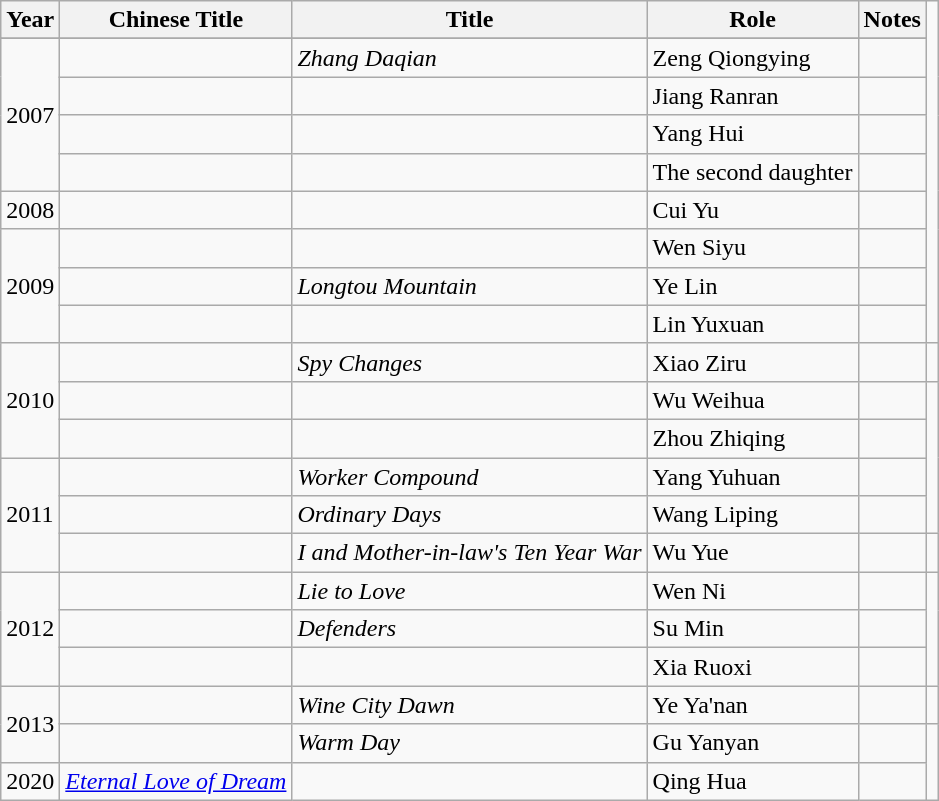<table class="wikitable">
<tr>
<th>Year</th>
<th>Chinese Title</th>
<th>Title</th>
<th>Role</th>
<th>Notes</th>
</tr>
<tr>
</tr>
<tr>
<td rowspan="4">2007</td>
<td></td>
<td><em>Zhang Daqian</em></td>
<td>Zeng Qiongying</td>
<td></td>
</tr>
<tr>
<td></td>
<td></td>
<td>Jiang Ranran</td>
<td></td>
</tr>
<tr>
<td></td>
<td></td>
<td>Yang Hui</td>
<td></td>
</tr>
<tr>
<td></td>
<td></td>
<td>The second daughter</td>
<td></td>
</tr>
<tr>
<td>2008</td>
<td></td>
<td></td>
<td>Cui Yu</td>
<td></td>
</tr>
<tr>
<td rowspan="3">2009</td>
<td></td>
<td></td>
<td>Wen Siyu</td>
<td></td>
</tr>
<tr>
<td></td>
<td><em>Longtou Mountain</em></td>
<td>Ye Lin</td>
<td></td>
</tr>
<tr>
<td></td>
<td></td>
<td>Lin Yuxuan</td>
<td></td>
</tr>
<tr>
<td rowspan="3">2010</td>
<td></td>
<td><em>Spy Changes</em></td>
<td>Xiao Ziru</td>
<td></td>
<td></td>
</tr>
<tr>
<td></td>
<td></td>
<td>Wu Weihua</td>
<td></td>
</tr>
<tr>
<td></td>
<td></td>
<td>Zhou Zhiqing</td>
<td></td>
</tr>
<tr>
<td rowspan="3">2011</td>
<td></td>
<td><em>Worker Compound</em></td>
<td>Yang Yuhuan</td>
<td></td>
</tr>
<tr>
<td></td>
<td><em>Ordinary Days</em></td>
<td>Wang Liping</td>
<td></td>
</tr>
<tr>
<td></td>
<td><em>I and Mother-in-law's Ten Year War</em></td>
<td>Wu Yue</td>
<td></td>
<td></td>
</tr>
<tr>
<td rowspan="3">2012</td>
<td></td>
<td><em>Lie to Love</em></td>
<td>Wen Ni</td>
<td></td>
</tr>
<tr>
<td></td>
<td><em>Defenders</em></td>
<td>Su Min</td>
<td></td>
</tr>
<tr>
<td></td>
<td></td>
<td>Xia Ruoxi</td>
<td></td>
</tr>
<tr>
<td rowspan="2">2013</td>
<td></td>
<td><em>Wine City Dawn</em></td>
<td>Ye Ya'nan</td>
<td></td>
<td></td>
</tr>
<tr>
<td></td>
<td><em>Warm Day</em></td>
<td>Gu Yanyan</td>
<td></td>
</tr>
<tr>
<td>2020</td>
<td><em><a href='#'>Eternal Love of Dream</a></em></td>
<td></td>
<td>Qing Hua</td>
<td></td>
</tr>
</table>
